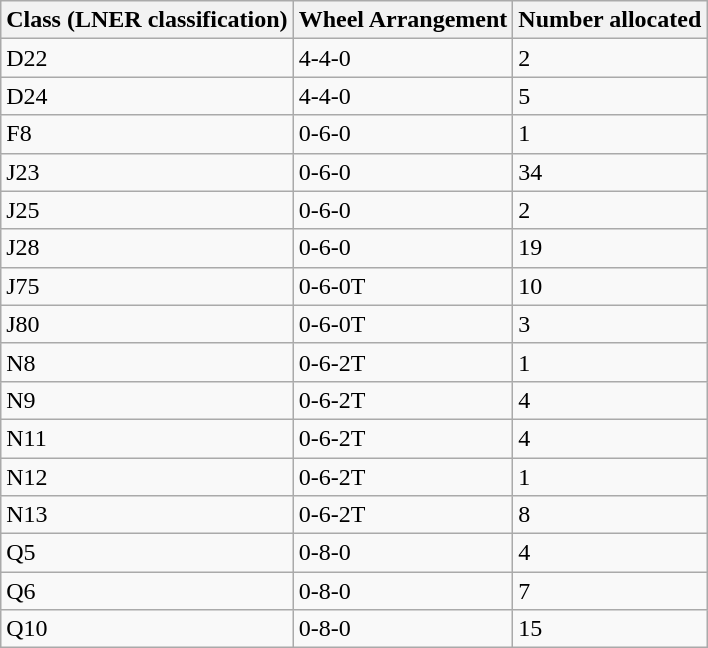<table class="wikitable sortable">
<tr>
<th>Class (LNER classification)</th>
<th>Wheel Arrangement</th>
<th>Number allocated</th>
</tr>
<tr>
<td>D22</td>
<td>4-4-0</td>
<td>2</td>
</tr>
<tr>
<td>D24</td>
<td>4-4-0</td>
<td>5</td>
</tr>
<tr>
<td>F8</td>
<td>0-6-0</td>
<td>1</td>
</tr>
<tr>
<td>J23</td>
<td>0-6-0</td>
<td>34</td>
</tr>
<tr>
<td>J25</td>
<td>0-6-0</td>
<td>2</td>
</tr>
<tr>
<td>J28</td>
<td>0-6-0</td>
<td>19</td>
</tr>
<tr>
<td>J75</td>
<td>0-6-0T</td>
<td>10</td>
</tr>
<tr>
<td>J80</td>
<td>0-6-0T</td>
<td>3</td>
</tr>
<tr>
<td>N8</td>
<td>0-6-2T</td>
<td>1</td>
</tr>
<tr>
<td>N9</td>
<td>0-6-2T</td>
<td>4</td>
</tr>
<tr>
<td>N11</td>
<td>0-6-2T</td>
<td>4</td>
</tr>
<tr>
<td>N12</td>
<td>0-6-2T</td>
<td>1</td>
</tr>
<tr>
<td>N13</td>
<td>0-6-2T</td>
<td>8</td>
</tr>
<tr>
<td>Q5</td>
<td>0-8-0</td>
<td>4</td>
</tr>
<tr>
<td>Q6</td>
<td>0-8-0</td>
<td>7</td>
</tr>
<tr>
<td>Q10</td>
<td>0-8-0</td>
<td>15</td>
</tr>
</table>
